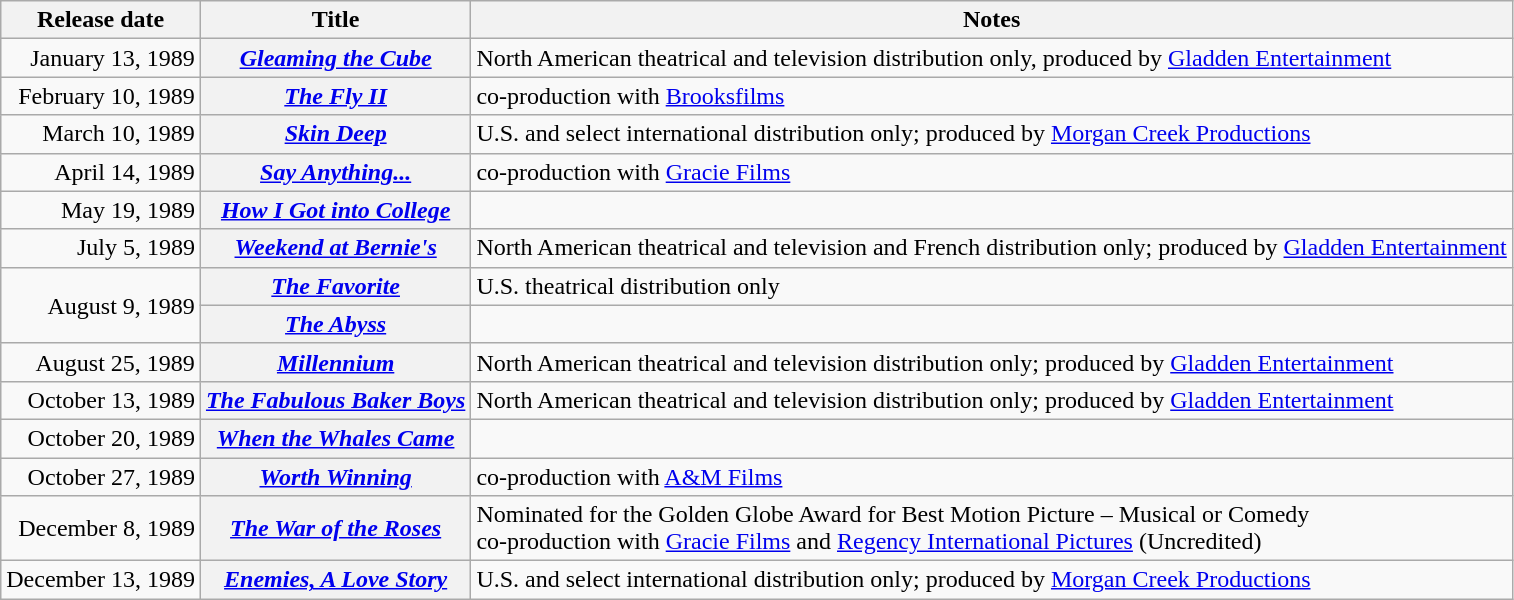<table class="wikitable plainrowheaders sortable">
<tr>
<th scope="col">Release date</th>
<th scope="col">Title</th>
<th scope="col" class="unsortable">Notes</th>
</tr>
<tr>
<td style="text-align:right;">January 13, 1989</td>
<th scope="row"><em><a href='#'>Gleaming the Cube</a></em></th>
<td>North American theatrical and television distribution only, produced by <a href='#'>Gladden Entertainment</a></td>
</tr>
<tr>
<td style="text-align:right;">February 10, 1989</td>
<th scope="row"><em><a href='#'>The Fly II</a></em></th>
<td>co-production with <a href='#'>Brooksfilms</a></td>
</tr>
<tr>
<td style="text-align:right;">March 10, 1989</td>
<th scope="row"><em><a href='#'>Skin Deep</a></em></th>
<td>U.S. and select international distribution only; produced by <a href='#'>Morgan Creek Productions</a></td>
</tr>
<tr>
<td style="text-align:right;">April 14, 1989</td>
<th scope="row"><em><a href='#'>Say Anything...</a></em></th>
<td>co-production with <a href='#'>Gracie Films</a></td>
</tr>
<tr>
<td style="text-align:right;">May 19, 1989</td>
<th scope="row"><em><a href='#'>How I Got into College</a></em></th>
<td></td>
</tr>
<tr>
<td style="text-align:right;">July 5, 1989</td>
<th scope="row"><em><a href='#'>Weekend at Bernie's</a></em></th>
<td>North American theatrical and television and French distribution only; produced by <a href='#'>Gladden Entertainment</a></td>
</tr>
<tr>
<td style="text-align:right;" rowspan="2">August 9, 1989</td>
<th scope="row"><em><a href='#'>The Favorite</a></em></th>
<td>U.S. theatrical distribution only</td>
</tr>
<tr>
<th scope="row"><em><a href='#'>The Abyss</a></em></th>
<td></td>
</tr>
<tr>
<td style="text-align:right;">August 25, 1989</td>
<th scope="row"><em><a href='#'>Millennium</a></em></th>
<td>North American theatrical and television distribution only; produced by <a href='#'>Gladden Entertainment</a></td>
</tr>
<tr>
<td style="text-align:right;">October 13, 1989</td>
<th scope="row"><em><a href='#'>The Fabulous Baker Boys</a></em></th>
<td>North American theatrical and television distribution only; produced by <a href='#'>Gladden Entertainment</a></td>
</tr>
<tr>
<td style="text-align:right;">October 20, 1989</td>
<th scope="row"><em><a href='#'>When the Whales Came</a></em></th>
<td></td>
</tr>
<tr>
<td style="text-align:right;">October 27, 1989</td>
<th scope="row"><em><a href='#'>Worth Winning</a></em></th>
<td>co-production with <a href='#'>A&M Films</a></td>
</tr>
<tr>
<td style="text-align:right;">December 8, 1989</td>
<th scope="row"><em><a href='#'>The War of the Roses</a></em></th>
<td>Nominated for the Golden Globe Award for Best Motion Picture – Musical or Comedy<br>co-production with <a href='#'>Gracie Films</a> and <a href='#'>Regency International Pictures</a> (Uncredited)</td>
</tr>
<tr>
<td style="text-align:right;">December 13, 1989</td>
<th scope="row"><em><a href='#'>Enemies, A Love Story</a></em></th>
<td>U.S. and select international distribution only; produced by <a href='#'>Morgan Creek Productions</a></td>
</tr>
</table>
